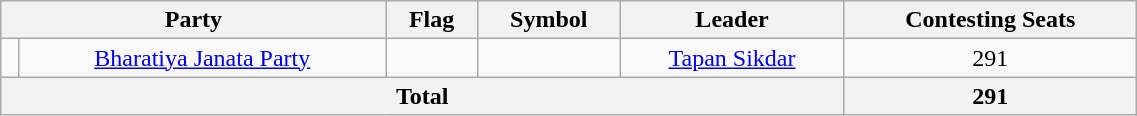<table class="wikitable" width="60%" style="text-align:center">
<tr>
<th colspan="2">Party</th>
<th>Flag</th>
<th>Symbol</th>
<th>Leader</th>
<th>Contesting Seats</th>
</tr>
<tr>
<td></td>
<td><a href='#'>Bharatiya Janata Party</a></td>
<td></td>
<td></td>
<td><a href='#'>Tapan Sikdar</a></td>
<td>291</td>
</tr>
<tr>
<th colspan=5>Total</th>
<th>291</th>
</tr>
</table>
